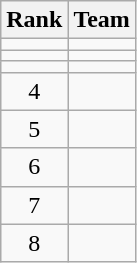<table class=wikitable style="text-align:center;">
<tr>
<th>Rank</th>
<th>Team</th>
</tr>
<tr>
<td></td>
<td align=left></td>
</tr>
<tr>
<td></td>
<td align=left></td>
</tr>
<tr>
<td></td>
<td align=left></td>
</tr>
<tr>
<td>4</td>
<td align=left></td>
</tr>
<tr>
<td>5</td>
<td align=left></td>
</tr>
<tr>
<td>6</td>
<td align=left></td>
</tr>
<tr>
<td>7</td>
<td align=left></td>
</tr>
<tr>
<td>8</td>
<td align=left></td>
</tr>
</table>
